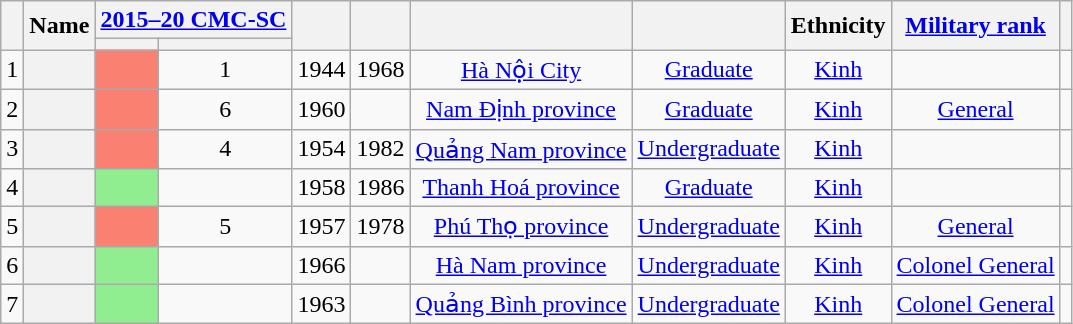<table class="wikitable sortable" style=text-align:center>
<tr>
<th Rowspan="2"></th>
<th Rowspan="2">Name</th>
<th colspan="2" unsortable><a href='#'>2015–20 CMC-SC</a></th>
<th Rowspan="2"></th>
<th Rowspan="2"></th>
<th Rowspan="2"></th>
<th Rowspan="2"></th>
<th Rowspan="2">Ethnicity</th>
<th Rowspan="2"><a href='#'>Military rank</a></th>
<th Rowspan="2"  scope="col" class="unsortable"></th>
</tr>
<tr>
<th></th>
<th></th>
</tr>
<tr>
<td>1</td>
<th align="center" scope="row" style="font-weight:normal;"></th>
<td bgcolor = Salmon></td>
<td>1</td>
<td>1944</td>
<td>1968</td>
<td><a href='#'>Hà Nội City</a></td>
<td><a href='#'>Graduate</a></td>
<td><a href='#'>Kinh</a></td>
<td></td>
<td></td>
</tr>
<tr>
<td>2</td>
<th align="center" scope="row" style="font-weight:normal;"></th>
<td bgcolor = Salmon></td>
<td>6</td>
<td>1960</td>
<td></td>
<td><a href='#'>Nam Định province</a></td>
<td><a href='#'>Graduate</a></td>
<td><a href='#'>Kinh</a></td>
<td><a href='#'>General</a></td>
<td></td>
</tr>
<tr>
<td>3</td>
<th align="center" scope="row" style="font-weight:normal;"></th>
<td bgcolor = Salmon></td>
<td>4</td>
<td>1954</td>
<td>1982</td>
<td><a href='#'>Quảng Nam province</a></td>
<td><a href='#'>Undergraduate</a></td>
<td><a href='#'>Kinh</a></td>
<td></td>
<td></td>
</tr>
<tr>
<td>4</td>
<th align="center" scope="row" style="font-weight:normal;"></th>
<td bgcolor = LightGreen></td>
<td></td>
<td>1958</td>
<td>1986</td>
<td><a href='#'>Thanh Hoá province</a></td>
<td><a href='#'>Graduate</a></td>
<td><a href='#'>Kinh</a></td>
<td></td>
<td></td>
</tr>
<tr>
<td>5</td>
<th align="center" scope="row" style="font-weight:normal;"></th>
<td bgcolor = Salmon></td>
<td>5</td>
<td>1957</td>
<td>1978</td>
<td><a href='#'>Phú Thọ province</a></td>
<td><a href='#'>Undergraduate</a></td>
<td><a href='#'>Kinh</a></td>
<td><a href='#'>General</a></td>
<td></td>
</tr>
<tr>
<td>6</td>
<th align="center" scope="row" style="font-weight:normal;"></th>
<td bgcolor = LightGreen></td>
<td></td>
<td>1966</td>
<td></td>
<td><a href='#'>Hà Nam province</a></td>
<td><a href='#'>Undergraduate</a></td>
<td><a href='#'>Kinh</a></td>
<td><a href='#'>Colonel General</a></td>
<td></td>
</tr>
<tr>
<td>7</td>
<th align="center" scope="row" style="font-weight:normal;"></th>
<td bgcolor = LightGreen></td>
<td></td>
<td>1963</td>
<td></td>
<td><a href='#'>Quảng Bình province</a></td>
<td><a href='#'>Undergraduate</a></td>
<td><a href='#'>Kinh</a></td>
<td><a href='#'>Colonel General</a></td>
<td></td>
</tr>
</table>
